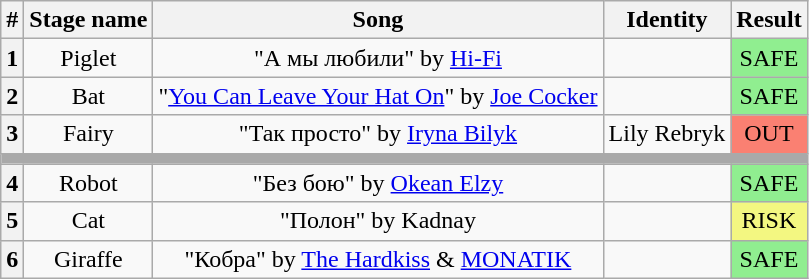<table class="wikitable plainrowheaders" style="text-align: center">
<tr>
<th>#</th>
<th>Stage name</th>
<th>Song</th>
<th>Identity</th>
<th>Result</th>
</tr>
<tr>
<th>1</th>
<td>Piglet</td>
<td>"А мы любили" by <a href='#'>Hi-Fi</a></td>
<td></td>
<td bgcolor=lightgreen>SAFE</td>
</tr>
<tr>
<th>2</th>
<td>Bat</td>
<td>"<a href='#'>You Can Leave Your Hat On</a>" by <a href='#'>Joe Cocker</a></td>
<td></td>
<td bgcolor=lightgreen>SAFE</td>
</tr>
<tr>
<th>3</th>
<td>Fairy</td>
<td>"Так просто" by <a href='#'>Iryna Bilyk</a></td>
<td>Lily Rebryk</td>
<td bgcolor=salmon>OUT</td>
</tr>
<tr>
<td colspan="5" style="background:darkgray"></td>
</tr>
<tr>
<th>4</th>
<td>Robot</td>
<td>"Без бою" by <a href='#'>Okean Elzy</a></td>
<td></td>
<td bgcolor=lightgreen>SAFE</td>
</tr>
<tr>
<th>5</th>
<td>Cat</td>
<td>"Полон" by Kadnay</td>
<td></td>
<td bgcolor="#F3F781">RISK</td>
</tr>
<tr>
<th>6</th>
<td>Giraffe</td>
<td>"Кобра" by <a href='#'>The Hardkiss</a> & <a href='#'>MONATIK</a></td>
<td></td>
<td bgcolor=lightgreen>SAFE</td>
</tr>
</table>
